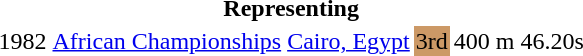<table>
<tr>
<th colspan="6">Representing </th>
</tr>
<tr>
<td>1982</td>
<td><a href='#'>African Championships</a></td>
<td><a href='#'>Cairo, Egypt</a></td>
<td bgcolor=cc9966>3rd</td>
<td>400 m</td>
<td>46.20s</td>
</tr>
</table>
